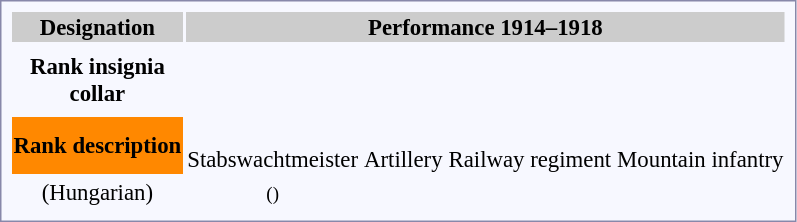<table style="border:1px solid #8888aa; background-color:#f7f8ff; padding:5px; font-size:95%; margin: 0px 12px 12px 0px;">
<tr bgcolor="#CCCCCC">
<th>Designation</th>
<th colspan=4><strong>Performance 1914–1918</strong></th>
</tr>
<tr align="center">
<th></th>
<th rowspan=3></th>
<th rowspan=3></th>
<th rowspan=3></th>
<th rowspan=3></th>
</tr>
<tr align="center">
<th rowspan=1>Rank insignia<br>collar</th>
</tr>
<tr align="center">
<th></th>
</tr>
<tr align="center">
<th style="background:#ff8800; color:black;">Rank description</th>
<td><br>Stabswachtmeister</td>
<td><br>Artillery</td>
<td><br>Railway regiment</td>
<td><br>Mountain infantry</td>
</tr>
<tr align="center">
<td>(Hungarian)</td>
<td><small>()</small></td>
<td></td>
<td></td>
<td></td>
</tr>
<tr align="center">
</tr>
</table>
